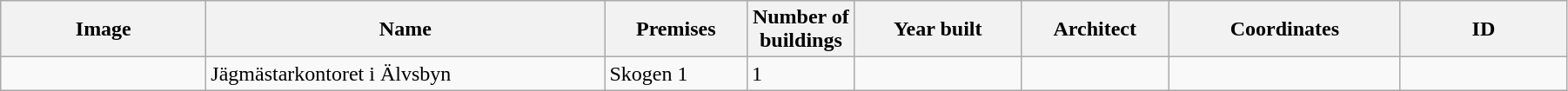<table class="wikitable" width="95%">
<tr>
<th width="150">Image</th>
<th>Name</th>
<th>Premises</th>
<th width="75">Number of<br>buildings</th>
<th width="120">Year built</th>
<th>Architect</th>
<th width="170">Coordinates</th>
<th width="120">ID</th>
</tr>
<tr>
<td></td>
<td Jägmästarkontoret>Jägmästarkontoret i Älvsbyn</td>
<td>Skogen 1</td>
<td>1</td>
<td></td>
<td></td>
<td></td>
<td></td>
</tr>
</table>
